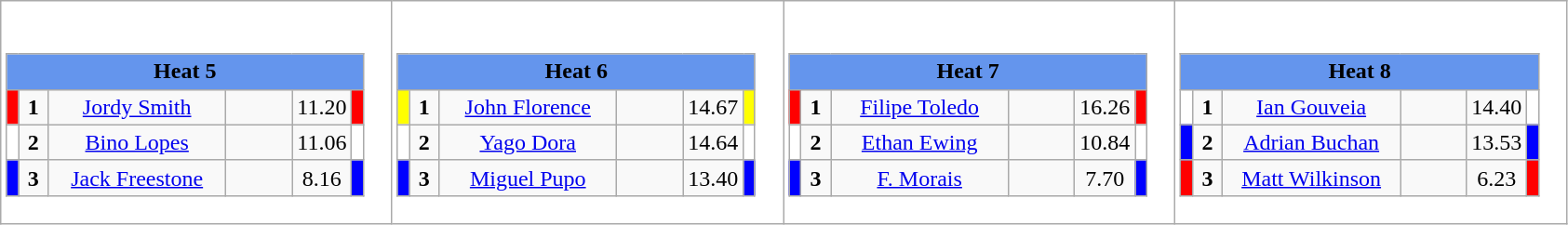<table class="wikitable" style="background:#fff;">
<tr>
<td><div><br><table class="wikitable">
<tr>
<td colspan="6"  style="text-align:center; background:#6495ed;"><strong>Heat 5</strong></td>
</tr>
<tr>
<td style="width:01px; background: #f00;"></td>
<td style="width:14px; text-align:center;"><strong>1</strong></td>
<td style="width:120px; text-align:center;"><a href='#'>Jordy Smith</a></td>
<td style="width:40px; text-align:center;"></td>
<td style="width:20px; text-align:center;">11.20</td>
<td style="width:01px; background: #f00;"></td>
</tr>
<tr>
<td style="width:01px; background: #fff;"></td>
<td style="width:14px; text-align:center;"><strong>2</strong></td>
<td style="width:120px; text-align:center;"><a href='#'>Bino Lopes</a></td>
<td style="width:40px; text-align:center;"></td>
<td style="width:20px; text-align:center;">11.06</td>
<td style="width:01px; background: #fff;"></td>
</tr>
<tr>
<td style="width:01px; background: #00f;"></td>
<td style="width:14px; text-align:center;"><strong>3</strong></td>
<td style="width:120px; text-align:center;"><a href='#'>Jack Freestone</a></td>
<td style="width:40px; text-align:center;"></td>
<td style="width:20px; text-align:center;">8.16</td>
<td style="width:01px; background: #00f;"></td>
</tr>
</table>
</div></td>
<td><div><br><table class="wikitable">
<tr>
<td colspan="6"  style="text-align:center; background:#6495ed;"><strong>Heat 6</strong></td>
</tr>
<tr>
<td style="width:01px; background: #ff0;"></td>
<td style="width:14px; text-align:center;"><strong>1</strong></td>
<td style="width:120px; text-align:center;"><a href='#'>John Florence</a></td>
<td style="width:40px; text-align:center;"></td>
<td style="width:20px; text-align:center;">14.67</td>
<td style="width:01px; background: #ff0;"></td>
</tr>
<tr>
<td style="width:01px; background: #fff;"></td>
<td style="width:14px; text-align:center;"><strong>2</strong></td>
<td style="width:120px; text-align:center;"><a href='#'>Yago Dora</a></td>
<td style="width:40px; text-align:center;"></td>
<td style="width:20px; text-align:center;">14.64</td>
<td style="width:01px; background: #fff;"></td>
</tr>
<tr>
<td style="width:01px; background: #00f;"></td>
<td style="width:14px; text-align:center;"><strong>3</strong></td>
<td style="width:120px; text-align:center;"><a href='#'>Miguel Pupo</a></td>
<td style="width:40px; text-align:center;"></td>
<td style="width:20px; text-align:center;">13.40</td>
<td style="width:01px; background: #00f;"></td>
</tr>
</table>
</div></td>
<td><div><br><table class="wikitable">
<tr>
<td colspan="6"  style="text-align:center; background:#6495ed;"><strong>Heat 7</strong></td>
</tr>
<tr>
<td style="width:01px; background: #f00;"></td>
<td style="width:14px; text-align:center;"><strong>1</strong></td>
<td style="width:120px; text-align:center;"><a href='#'>Filipe Toledo</a></td>
<td style="width:40px; text-align:center;"></td>
<td style="width:20px; text-align:center;">16.26</td>
<td style="width:01px; background: #f00;"></td>
</tr>
<tr>
<td style="width:01px; background: #fff;"></td>
<td style="width:14px; text-align:center;"><strong>2</strong></td>
<td style="width:120px; text-align:center;"><a href='#'>Ethan Ewing</a></td>
<td style="width:40px; text-align:center;"></td>
<td style="width:20px; text-align:center;">10.84</td>
<td style="width:01px; background: #fff;"></td>
</tr>
<tr>
<td style="width:01px; background: #00f;"></td>
<td style="width:14px; text-align:center;"><strong>3</strong></td>
<td style="width:120px; text-align:center;"><a href='#'>F. Morais</a></td>
<td style="width:40px; text-align:center;"></td>
<td style="width:20px; text-align:center;">7.70</td>
<td style="width:01px; background: #00f;"></td>
</tr>
</table>
</div></td>
<td><div><br><table class="wikitable">
<tr>
<td colspan="6"  style="text-align:center; background:#6495ed;"><strong>Heat 8</strong></td>
</tr>
<tr>
<td style="width:01px; background: #fff;"></td>
<td style="width:14px; text-align:center;"><strong>1</strong></td>
<td style="width:120px; text-align:center;"><a href='#'>Ian Gouveia</a></td>
<td style="width:40px; text-align:center;"></td>
<td style="width:20px; text-align:center;">14.40</td>
<td style="width:01px; background: #fff;"></td>
</tr>
<tr>
<td style="width:01px; background: #00f;"></td>
<td style="width:14px; text-align:center;"><strong>2</strong></td>
<td style="width:120px; text-align:center;"><a href='#'>Adrian Buchan</a></td>
<td style="width:40px; text-align:center;"></td>
<td style="width:20px; text-align:center;">13.53</td>
<td style="width:01px; background: #00f;"></td>
</tr>
<tr>
<td style="width:01px; background: #f00;"></td>
<td style="width:14px; text-align:center;"><strong>3</strong></td>
<td style="width:120px; text-align:center;"><a href='#'>Matt Wilkinson</a></td>
<td style="width:40px; text-align:center;"></td>
<td style="width:20px; text-align:center;">6.23</td>
<td style="width:01px; background: #f00;"></td>
</tr>
</table>
</div></td>
</tr>
</table>
